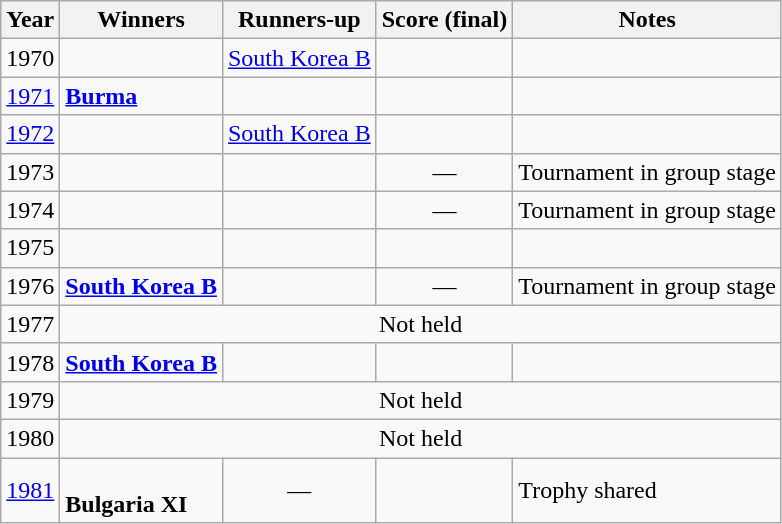<table class=wikitable>
<tr>
<th>Year</th>
<th>Winners</th>
<th>Runners-up</th>
<th>Score (final)</th>
<th>Notes</th>
</tr>
<tr>
<td>1970</td>
<td><strong></strong></td>
<td>  <a href='#'>South Korea B</a></td>
<td></td>
<td></td>
</tr>
<tr>
<td><a href='#'>1971</a></td>
<td><strong> <a href='#'>Burma</a></strong></td>
<td></td>
<td></td>
<td></td>
</tr>
<tr>
<td><a href='#'>1972</a></td>
<td><strong></strong></td>
<td> <a href='#'>South Korea B</a></td>
<td></td>
<td></td>
</tr>
<tr>
<td>1973</td>
<td><strong></strong></td>
<td></td>
<td align=center>—</td>
<td>Tournament in group stage</td>
</tr>
<tr>
<td>1974</td>
<td><strong></strong></td>
<td></td>
<td align=center>—</td>
<td>Tournament in group stage</td>
</tr>
<tr>
<td>1975</td>
<td><strong></strong></td>
<td></td>
<td></td>
<td></td>
</tr>
<tr>
<td>1976</td>
<td><strong> <a href='#'>South Korea B</a></strong></td>
<td></td>
<td align=center>—</td>
<td>Tournament in group stage</td>
</tr>
<tr>
<td>1977</td>
<td colspan="4" align="center">Not held</td>
</tr>
<tr>
<td>1978</td>
<td><strong> <a href='#'>South Korea B</a></strong></td>
<td></td>
<td></td>
<td></td>
</tr>
<tr>
<td>1979</td>
<td colspan="4" align="center">Not held</td>
</tr>
<tr>
<td>1980</td>
<td colspan="4" align="center">Not held</td>
</tr>
<tr>
<td><a href='#'>1981</a></td>
<td><strong></strong> <br>  <strong>Bulgaria XI</strong></td>
<td align=center>—</td>
<td></td>
<td>Trophy shared</td>
</tr>
</table>
